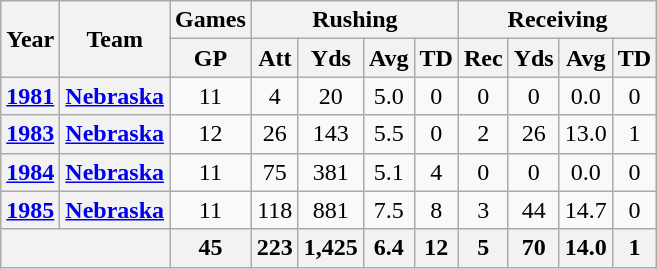<table class="wikitable" style="text-align:center;">
<tr>
<th rowspan="2">Year</th>
<th rowspan="2">Team</th>
<th colspan="1">Games</th>
<th colspan="4">Rushing</th>
<th colspan="4">Receiving</th>
</tr>
<tr>
<th>GP</th>
<th>Att</th>
<th>Yds</th>
<th>Avg</th>
<th>TD</th>
<th>Rec</th>
<th>Yds</th>
<th>Avg</th>
<th>TD</th>
</tr>
<tr>
<th><a href='#'>1981</a></th>
<th><a href='#'>Nebraska</a></th>
<td>11</td>
<td>4</td>
<td>20</td>
<td>5.0</td>
<td>0</td>
<td>0</td>
<td>0</td>
<td>0.0</td>
<td>0</td>
</tr>
<tr>
<th><a href='#'>1983</a></th>
<th><a href='#'>Nebraska</a></th>
<td>12</td>
<td>26</td>
<td>143</td>
<td>5.5</td>
<td>0</td>
<td>2</td>
<td>26</td>
<td>13.0</td>
<td>1</td>
</tr>
<tr>
<th><a href='#'>1984</a></th>
<th><a href='#'>Nebraska</a></th>
<td>11</td>
<td>75</td>
<td>381</td>
<td>5.1</td>
<td>4</td>
<td>0</td>
<td>0</td>
<td>0.0</td>
<td>0</td>
</tr>
<tr>
<th><a href='#'>1985</a></th>
<th><a href='#'>Nebraska</a></th>
<td>11</td>
<td>118</td>
<td>881</td>
<td>7.5</td>
<td>8</td>
<td>3</td>
<td>44</td>
<td>14.7</td>
<td>0</td>
</tr>
<tr>
<th colspan="2"></th>
<th>45</th>
<th>223</th>
<th>1,425</th>
<th>6.4</th>
<th>12</th>
<th>5</th>
<th>70</th>
<th>14.0</th>
<th>1</th>
</tr>
</table>
